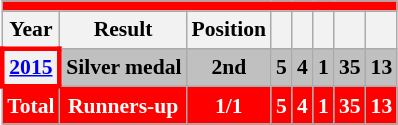<table class="wikitable" style="font-size:90%; text-align:center;">
<tr>
<th style="background:#FF0000;" colspan="8"><a href='#'></a></th>
</tr>
<tr>
<th scope="col">Year</th>
<th scope="col">Result</th>
<th scope="col">Position</th>
<th scope="col"></th>
<th scope="col"></th>
<th scope="col"></th>
<th scope="col"></th>
<th scope="col"></th>
</tr>
<tr style="background:silver">
<th style="border: 3px solid red"> <a href='#'>2015</a></th>
<td> <strong>Silver medal</strong></td>
<td><strong>2nd</strong></td>
<td><strong>5</strong></td>
<td><strong>4</strong></td>
<td><strong>1</strong></td>
<td><strong>35</strong></td>
<td><strong>13</strong></td>
</tr>
<tr>
<th style="color:white; background:#FF0000;"><strong>Total</strong></th>
<th style="color:white; background:#FF0000;"><strong>Runners-up</strong></th>
<th style="color:white; background:#FF0000;"><strong>1/1</strong></th>
<th style="color:white; background:#FF0000;"><strong>5</strong></th>
<th style="color:white; background:#FF0000;"><strong>4</strong></th>
<th style="color:white; background:#FF0000;"><strong>1</strong></th>
<th style="color:white; background:#FF0000;"><strong>35</strong></th>
<th style="color:white; background:#FF0000;"><strong>13</strong></th>
</tr>
</table>
